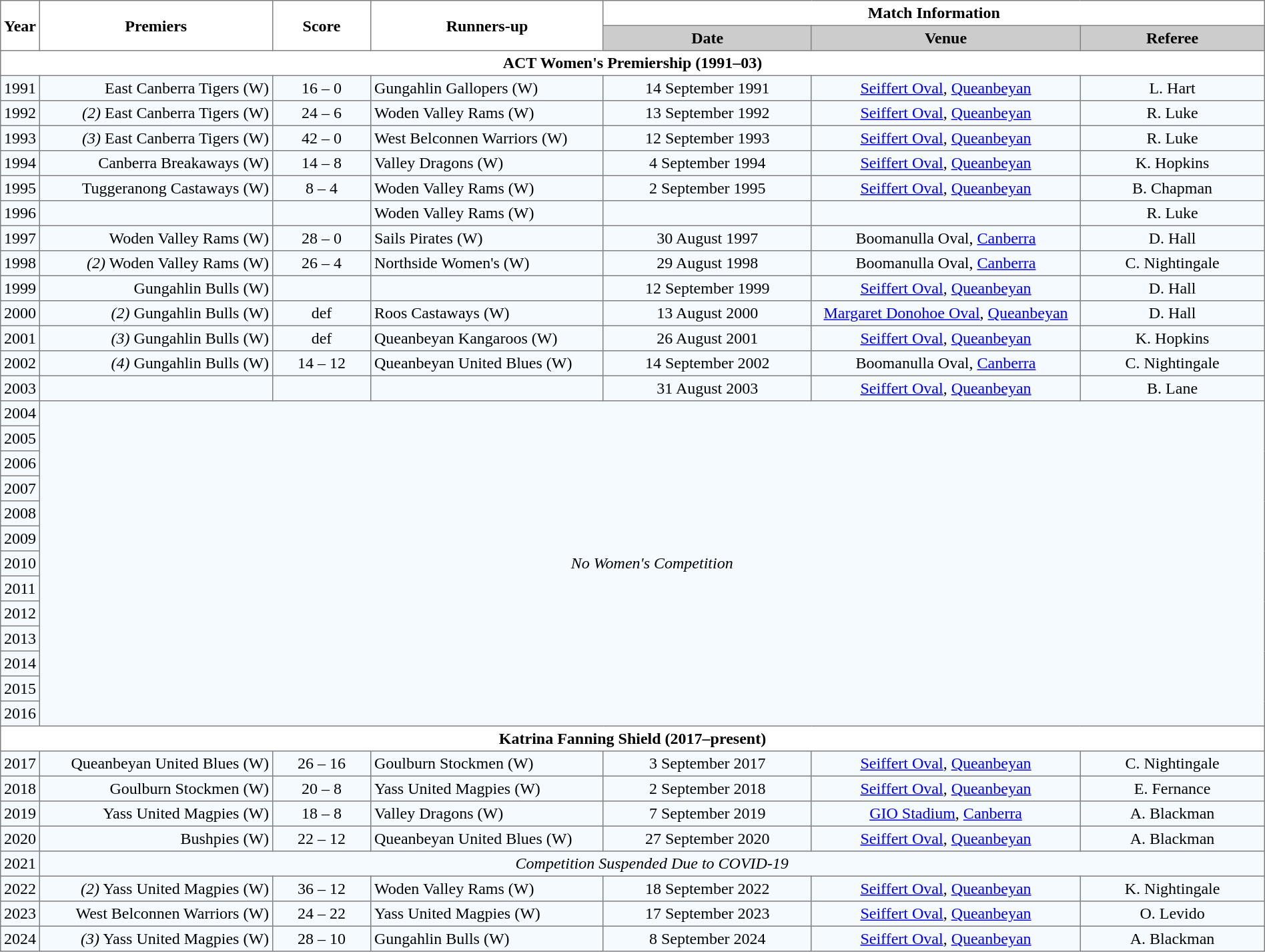<table width="100%" cellspacing="0" cellpadding="3" border="1" style="border-collapse:collapse;  text-align:center;">
<tr>
<th rowspan="2">Year</th>
<th rowspan="2" width="19%">Premiers</th>
<th rowspan="2" width="8%">Score</th>
<th rowspan="2" width="19%">Runners-up</th>
<th colspan="3">Match Information</th>
</tr>
<tr style="background:#CCCCCC">
<th width="17%">Date</th>
<th width="22%">Venue</th>
<th width="50%">Referee</th>
</tr>
<tr>
<th colspan="7">ACT Women's Premiership (1991–03)</th>
</tr>
<tr style="text-align:center; background:#f5faff;">
<td>1991</td>
<td align="right">East Canberra Tigers (W) </td>
<td>16 – 0</td>
<td align="left"> Gungahlin Gallopers (W)</td>
<td>14 September 1991</td>
<td><a href='#'>Seiffert Oval</a>, <a href='#'>Queanbeyan</a></td>
<td>L. Hart</td>
</tr>
<tr style="text-align:center; background:#f5faff;">
<td>1992</td>
<td align="right"><em>(2)</em> East Canberra Tigers (W) </td>
<td>24 – 6</td>
<td align="left"> Woden Valley Rams (W)</td>
<td>13 September 1992</td>
<td><a href='#'>Seiffert Oval</a>, <a href='#'>Queanbeyan</a></td>
<td>R. Luke</td>
</tr>
<tr style="text-align:center; background:#f5faff;">
<td>1993</td>
<td align="right"><em>(3)</em> East Canberra Tigers (W) </td>
<td>42 – 0</td>
<td align="left"> West Belconnen Warriors (W)</td>
<td>12 September 1993</td>
<td><a href='#'>Seiffert Oval</a>, <a href='#'>Queanbeyan</a></td>
<td>R. Luke</td>
</tr>
<tr style="text-align:center; background:#f5faff;">
<td>1994</td>
<td align="right">Canberra Breakaways (W) </td>
<td>14 – 8</td>
<td align="left"> Valley Dragons (W)</td>
<td>4 September 1994</td>
<td><a href='#'>Seiffert Oval</a>, <a href='#'>Queanbeyan</a></td>
<td>K. Hopkins</td>
</tr>
<tr style="text-align:center; background:#f5faff;">
<td>1995</td>
<td align="right">Tuggeranong Castaways (W) </td>
<td>8 – 4</td>
<td align="left"> Woden Valley Rams (W)</td>
<td>2 September 1995</td>
<td><a href='#'>Seiffert Oval</a>, <a href='#'>Queanbeyan</a></td>
<td>B. Chapman</td>
</tr>
<tr style="text-align:center; background:#f5faff;">
<td>1996</td>
<td align="right"></td>
<td></td>
<td align="left"> Woden Valley Rams (W)</td>
<td></td>
<td></td>
<td>R. Luke</td>
</tr>
<tr style="text-align:center; background:#f5faff;">
<td>1997</td>
<td align="right">Woden Valley Rams (W) </td>
<td>28 – 0</td>
<td align="left"> Sails Pirates (W)</td>
<td>30 August 1997</td>
<td>Boomanulla Oval, <a href='#'>Canberra</a></td>
<td>D. Hall</td>
</tr>
<tr style="text-align:center; background:#f5faff;">
<td>1998</td>
<td align="right"><em>(2)</em> Woden Valley Rams (W) </td>
<td>26 – 4</td>
<td align="left">Northside Women's (W)</td>
<td>29 August 1998</td>
<td>Boomanulla Oval, <a href='#'>Canberra</a></td>
<td>C. Nightingale</td>
</tr>
<tr style="text-align:center; background:#f5faff;">
<td>1999</td>
<td align="right">Gungahlin Bulls (W) </td>
<td></td>
<td align="left"></td>
<td>12 September 1999</td>
<td><a href='#'>Seiffert Oval</a>, <a href='#'>Queanbeyan</a></td>
<td>D. Hall</td>
</tr>
<tr style="text-align:center; background:#f5faff;">
<td>2000</td>
<td align="right"><em>(2)</em> Gungahlin Bulls (W) </td>
<td>def</td>
<td align="left"> Roos Castaways (W)</td>
<td>13 August 2000</td>
<td><a href='#'>Margaret Donohoe Oval</a>, <a href='#'>Queanbeyan</a></td>
<td>D. Hall</td>
</tr>
<tr style="text-align:center; background:#f5faff;">
<td>2001</td>
<td align="right"><em>(3)</em> Gungahlin Bulls (W) </td>
<td>def</td>
<td align="left"> Queanbeyan Kangaroos (W)</td>
<td>26 August 2001</td>
<td><a href='#'>Seiffert Oval</a>, <a href='#'>Queanbeyan</a></td>
<td>K. Hopkins</td>
</tr>
<tr style="text-align:center; background:#f5faff;">
<td>2002</td>
<td align="right"><em>(4)</em> Gungahlin Bulls (W) </td>
<td>14 – 12</td>
<td align="left"> Queanbeyan United Blues (W)</td>
<td>14 September 2002</td>
<td>Boomanulla Oval, <a href='#'>Canberra</a></td>
<td>C. Nightingale</td>
</tr>
<tr style="text-align:center; background:#f5faff;">
<td>2003</td>
<td align="right"></td>
<td></td>
<td align="left"></td>
<td>31 August 2003</td>
<td><a href='#'>Seiffert Oval</a>, <a href='#'>Queanbeyan</a></td>
<td>B. Lane</td>
</tr>
<tr style="text-align:center; background:#f5faff;">
<td>2004</td>
<td colspan="6" rowspan="13"><em>No Women's Competition</em></td>
</tr>
<tr style="text-align:center; background:#f5faff;">
<td>2005</td>
</tr>
<tr style="text-align:center; background:#f5faff;">
<td>2006</td>
</tr>
<tr style="text-align:center; background:#f5faff;">
<td>2007</td>
</tr>
<tr style="text-align:center; background:#f5faff;">
<td>2008</td>
</tr>
<tr style="text-align:center; background:#f5faff;">
<td>2009</td>
</tr>
<tr style="text-align:center; background:#f5faff;">
<td>2010</td>
</tr>
<tr style="text-align:center; background:#f5faff;">
<td>2011</td>
</tr>
<tr style="text-align:center; background:#f5faff;">
<td>2012</td>
</tr>
<tr style="text-align:center; background:#f5faff;">
<td>2013</td>
</tr>
<tr style="text-align:center; background:#f5faff;">
<td>2014</td>
</tr>
<tr style="text-align:center; background:#f5faff;">
<td>2015</td>
</tr>
<tr style="text-align:center; background:#f5faff;">
<td>2016</td>
</tr>
<tr>
<th colspan="7">Katrina Fanning Shield (2017–present)</th>
</tr>
<tr style="text-align:center; background:#f5faff;">
<td>2017</td>
<td align="right">Queanbeyan United Blues (W) </td>
<td>26 – 16</td>
<td align="left"> Goulburn Stockmen (W)</td>
<td>3 September 2017</td>
<td><a href='#'>Seiffert Oval</a>, <a href='#'>Queanbeyan</a></td>
<td>C. Nightingale</td>
</tr>
<tr style="text-align:center; background:#f5faff;">
<td>2018</td>
<td align="right">Goulburn Stockmen (W) </td>
<td>20 – 8</td>
<td align="left"> Yass United Magpies (W)</td>
<td>2 September 2018</td>
<td><a href='#'>Seiffert Oval</a>, <a href='#'>Queanbeyan</a></td>
<td>E. Fernance</td>
</tr>
<tr style="text-align:center; background:#f5faff;">
<td>2019</td>
<td align="right">Yass United Magpies (W) </td>
<td>18 – 8</td>
<td align="left"> Valley Dragons (W)</td>
<td>7 September 2019</td>
<td><a href='#'>GIO Stadium</a>, <a href='#'>Canberra</a></td>
<td>A. Blackman</td>
</tr>
<tr style="text-align:center; background:#f5faff;">
<td>2020</td>
<td align="right">Bushpies (W) </td>
<td>22 – 12</td>
<td align="left"> Queanbeyan United Blues (W)</td>
<td>27 September 2020</td>
<td><a href='#'>Seiffert Oval</a>, <a href='#'>Queanbeyan</a></td>
<td>A. Blackman</td>
</tr>
<tr style="text-align:center; background:#f5faff;">
<td>2021</td>
<td colspan="6"><em>Competition Suspended Due to COVID-19</em></td>
</tr>
<tr style="text-align:center; background:#f5faff;">
<td>2022</td>
<td align="right"><em>(2)</em> Yass United Magpies (W) </td>
<td>36 – 12</td>
<td align="left"> Woden Valley Rams (W)</td>
<td>18 September 2022</td>
<td><a href='#'>Seiffert Oval</a>, <a href='#'>Queanbeyan</a></td>
<td>K. Nightingale</td>
</tr>
<tr style="text-align:center; background:#f5faff;">
<td>2023</td>
<td align="right">West Belconnen Warriors (W) </td>
<td>24 – 22</td>
<td align="left"> Yass United Magpies (W)</td>
<td>17 September 2023</td>
<td><a href='#'>Seiffert Oval</a>, <a href='#'>Queanbeyan</a></td>
<td>O. Levido</td>
</tr>
<tr style="text-align:center; background:#f5faff;">
<td>2024</td>
<td align="right"><em>(3)</em> Yass United Magpies (W) </td>
<td>28 – 10</td>
<td align="left"> Gungahlin Bulls (W)</td>
<td>8 September 2024</td>
<td><a href='#'>Seiffert Oval</a>, <a href='#'>Queanbeyan</a></td>
<td>A. Blackman</td>
</tr>
</table>
